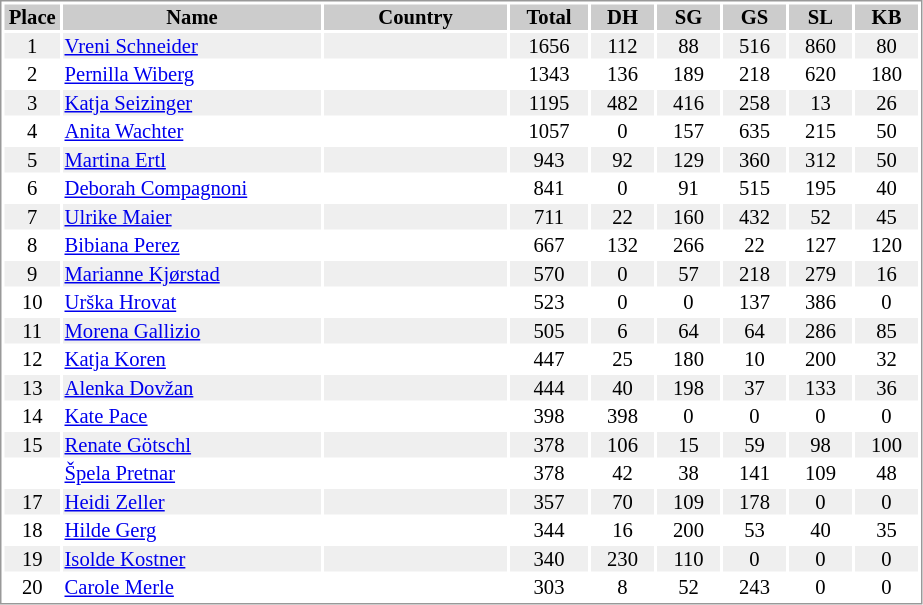<table border="0" style="border: 1px solid #999; background-color:#FFFFFF; text-align:center; font-size:86%; line-height:15px;">
<tr align="center" bgcolor="#CCCCCC">
<th width=35>Place</th>
<th width=170>Name</th>
<th width=120>Country</th>
<th width=50>Total</th>
<th width=40>DH</th>
<th width=40>SG</th>
<th width=40>GS</th>
<th width=40>SL</th>
<th width=40>KB</th>
</tr>
<tr bgcolor="#EFEFEF">
<td>1</td>
<td align="left"><a href='#'>Vreni Schneider</a></td>
<td align="left"></td>
<td>1656</td>
<td>112</td>
<td>88</td>
<td>516</td>
<td>860</td>
<td>80</td>
</tr>
<tr>
<td>2</td>
<td align="left"><a href='#'>Pernilla Wiberg</a></td>
<td align="left"></td>
<td>1343</td>
<td>136</td>
<td>189</td>
<td>218</td>
<td>620</td>
<td>180</td>
</tr>
<tr bgcolor="#EFEFEF">
<td>3</td>
<td align="left"><a href='#'>Katja Seizinger</a></td>
<td align="left"></td>
<td>1195</td>
<td>482</td>
<td>416</td>
<td>258</td>
<td>13</td>
<td>26</td>
</tr>
<tr>
<td>4</td>
<td align="left"><a href='#'>Anita Wachter</a></td>
<td align="left"></td>
<td>1057</td>
<td>0</td>
<td>157</td>
<td>635</td>
<td>215</td>
<td>50</td>
</tr>
<tr bgcolor="#EFEFEF">
<td>5</td>
<td align="left"><a href='#'>Martina Ertl</a></td>
<td align="left"></td>
<td>943</td>
<td>92</td>
<td>129</td>
<td>360</td>
<td>312</td>
<td>50</td>
</tr>
<tr>
<td>6</td>
<td align="left"><a href='#'>Deborah Compagnoni</a></td>
<td align="left"></td>
<td>841</td>
<td>0</td>
<td>91</td>
<td>515</td>
<td>195</td>
<td>40</td>
</tr>
<tr bgcolor="#EFEFEF">
<td>7</td>
<td align="left"><a href='#'>Ulrike Maier</a></td>
<td align="left"></td>
<td>711</td>
<td>22</td>
<td>160</td>
<td>432</td>
<td>52</td>
<td>45</td>
</tr>
<tr>
<td>8</td>
<td align="left"><a href='#'>Bibiana Perez</a></td>
<td align="left"></td>
<td>667</td>
<td>132</td>
<td>266</td>
<td>22</td>
<td>127</td>
<td>120</td>
</tr>
<tr bgcolor="#EFEFEF">
<td>9</td>
<td align="left"><a href='#'>Marianne Kjørstad</a></td>
<td align="left"></td>
<td>570</td>
<td>0</td>
<td>57</td>
<td>218</td>
<td>279</td>
<td>16</td>
</tr>
<tr>
<td>10</td>
<td align="left"><a href='#'>Urška Hrovat</a></td>
<td align="left"></td>
<td>523</td>
<td>0</td>
<td>0</td>
<td>137</td>
<td>386</td>
<td>0</td>
</tr>
<tr bgcolor="#EFEFEF">
<td>11</td>
<td align="left"><a href='#'>Morena Gallizio</a></td>
<td align="left"></td>
<td>505</td>
<td>6</td>
<td>64</td>
<td>64</td>
<td>286</td>
<td>85</td>
</tr>
<tr>
<td>12</td>
<td align="left"><a href='#'>Katja Koren</a></td>
<td align="left"></td>
<td>447</td>
<td>25</td>
<td>180</td>
<td>10</td>
<td>200</td>
<td>32</td>
</tr>
<tr bgcolor="#EFEFEF">
<td>13</td>
<td align="left"><a href='#'>Alenka Dovžan</a></td>
<td align="left"></td>
<td>444</td>
<td>40</td>
<td>198</td>
<td>37</td>
<td>133</td>
<td>36</td>
</tr>
<tr>
<td>14</td>
<td align="left"><a href='#'>Kate Pace</a></td>
<td align="left"></td>
<td>398</td>
<td>398</td>
<td>0</td>
<td>0</td>
<td>0</td>
<td>0</td>
</tr>
<tr bgcolor="#EFEFEF">
<td>15</td>
<td align="left"><a href='#'>Renate Götschl</a></td>
<td align="left"></td>
<td>378</td>
<td>106</td>
<td>15</td>
<td>59</td>
<td>98</td>
<td>100</td>
</tr>
<tr>
<td></td>
<td align="left"><a href='#'>Špela Pretnar</a></td>
<td align="left"></td>
<td>378</td>
<td>42</td>
<td>38</td>
<td>141</td>
<td>109</td>
<td>48</td>
</tr>
<tr bgcolor="#EFEFEF">
<td>17</td>
<td align="left"><a href='#'>Heidi Zeller</a></td>
<td align="left"></td>
<td>357</td>
<td>70</td>
<td>109</td>
<td>178</td>
<td>0</td>
<td>0</td>
</tr>
<tr>
<td>18</td>
<td align="left"><a href='#'>Hilde Gerg</a></td>
<td align="left"></td>
<td>344</td>
<td>16</td>
<td>200</td>
<td>53</td>
<td>40</td>
<td>35</td>
</tr>
<tr bgcolor="#EFEFEF">
<td>19</td>
<td align="left"><a href='#'>Isolde Kostner</a></td>
<td align="left"></td>
<td>340</td>
<td>230</td>
<td>110</td>
<td>0</td>
<td>0</td>
<td>0</td>
</tr>
<tr>
<td>20</td>
<td align="left"><a href='#'>Carole Merle</a></td>
<td align="left"></td>
<td>303</td>
<td>8</td>
<td>52</td>
<td>243</td>
<td>0</td>
<td>0</td>
</tr>
</table>
